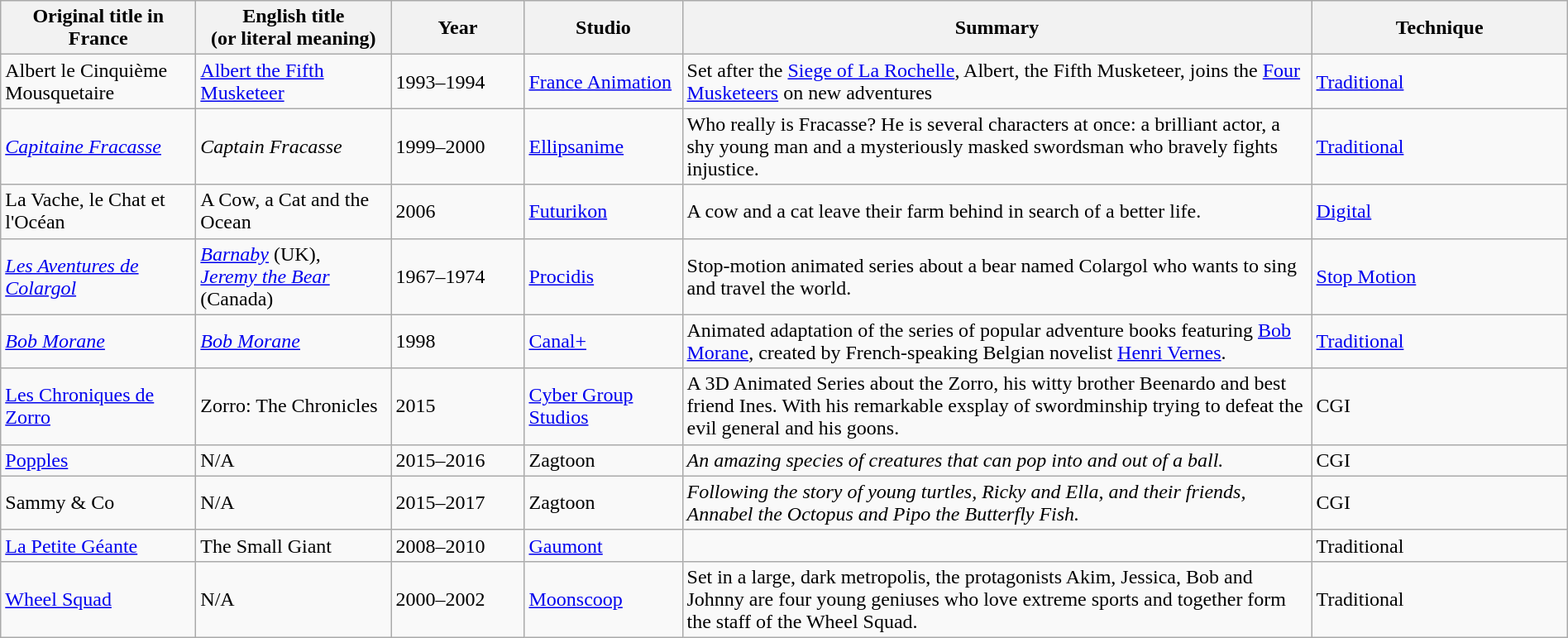<table class="wikitable sortable" style="width:100%;">
<tr>
<th style="width:150px;">Original title in France</th>
<th style="width:150px;">English title<br>(or literal meaning)</th>
<th style="width:100px;">Year</th>
<th style="width:120px;">Studio</th>
<th style="width:500px;">Summary</th>
<th>Technique</th>
</tr>
<tr>
<td>Albert le Cinquième Mousquetaire</td>
<td><a href='#'>Albert the Fifth Musketeer</a></td>
<td>1993–1994</td>
<td><a href='#'>France Animation</a></td>
<td>Set after the <a href='#'>Siege of La Rochelle</a>, Albert, the Fifth Musketeer, joins the <a href='#'>Four Musketeers</a> on new adventures</td>
<td><a href='#'>Traditional</a></td>
</tr>
<tr>
<td><em><a href='#'>Capitaine Fracasse</a></em></td>
<td><em>Captain Fracasse</em></td>
<td>1999–2000</td>
<td><a href='#'>Ellipsanime</a></td>
<td>Who really is Fracasse? He is several characters at once: a brilliant actor, a shy young man and a mysteriously masked swordsman who bravely fights injustice.</td>
<td><a href='#'>Traditional</a></td>
</tr>
<tr>
<td>La Vache, le Chat et l'Océan</td>
<td>A Cow, a Cat and the Ocean</td>
<td>2006</td>
<td><a href='#'>Futurikon</a></td>
<td>A cow and a cat leave their farm behind in search of a better life.</td>
<td><a href='#'>Digital</a></td>
</tr>
<tr>
<td><em><a href='#'>Les Aventures de Colargol</a></em></td>
<td><em><a href='#'>Barnaby</a></em> (UK),<br><em><a href='#'>Jeremy the Bear</a></em> (Canada)</td>
<td>1967–1974</td>
<td><a href='#'>Procidis</a></td>
<td>Stop-motion animated series about a bear named Colargol who wants to sing and travel the world.</td>
<td><a href='#'>Stop Motion</a></td>
</tr>
<tr>
<td><em><a href='#'>Bob Morane</a></em></td>
<td><em><a href='#'>Bob Morane</a></em></td>
<td>1998</td>
<td><a href='#'>Canal+</a></td>
<td>Animated adaptation of the series of popular adventure books featuring <a href='#'>Bob Morane</a>, created by French-speaking Belgian novelist <a href='#'>Henri Vernes</a>.</td>
<td><a href='#'>Traditional</a></td>
</tr>
<tr>
<td><a href='#'>Les Chroniques de Zorro</a></td>
<td>Zorro: The Chronicles</td>
<td>2015</td>
<td><a href='#'>Cyber Group Studios</a></td>
<td>A 3D Animated Series about the Zorro, his witty brother Beenardo and best friend Ines. With his remarkable exsplay of swordminship trying to defeat the evil general and his goons.</td>
<td>CGI</td>
</tr>
<tr>
<td><a href='#'>Popples</a></td>
<td>N/A</td>
<td>2015–2016</td>
<td>Zagtoon</td>
<td><em>An amazing species of creatures that can pop into and out of a ball.</em></td>
<td>CGI</td>
</tr>
<tr>
<td>Sammy & Co</td>
<td>N/A</td>
<td>2015–2017</td>
<td>Zagtoon</td>
<td><em>Following the story of young turtles, Ricky and Ella, and their friends, Annabel the Octopus and Pipo the Butterfly Fish.</em></td>
<td>CGI</td>
</tr>
<tr>
<td><a href='#'>La Petite Géante</a></td>
<td>The Small Giant</td>
<td>2008–2010</td>
<td><a href='#'>Gaumont</a></td>
<td></td>
<td>Traditional</td>
</tr>
<tr>
<td><a href='#'>Wheel Squad</a></td>
<td>N/A</td>
<td>2000–2002</td>
<td><a href='#'>Moonscoop</a></td>
<td>Set in a large, dark metropolis, the protagonists Akim, Jessica, Bob and Johnny are four young geniuses who love extreme sports and together form the staff of the Wheel Squad.</td>
<td>Traditional</td>
</tr>
</table>
